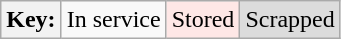<table class="wikitable">
<tr>
<th>Key:</th>
<td>In service</td>
<td bgcolor=#fee7e6>Stored</td>
<td bgcolor=#DCDCDC>Scrapped</td>
</tr>
</table>
